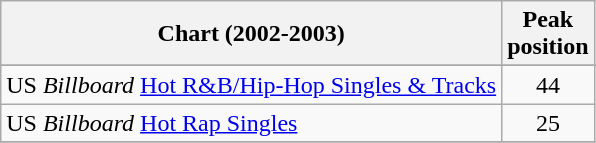<table class="wikitable sortable">
<tr>
<th align="left">Chart (2002-2003)</th>
<th align="center">Peak<br>position</th>
</tr>
<tr>
</tr>
<tr>
</tr>
<tr>
<td align="left">US <em>Billboard</em> <a href='#'>Hot R&B/Hip-Hop Singles & Tracks</a></td>
<td align="center">44</td>
</tr>
<tr>
<td align="left">US <em>Billboard</em> <a href='#'>Hot Rap Singles</a></td>
<td align="center">25</td>
</tr>
<tr>
</tr>
</table>
